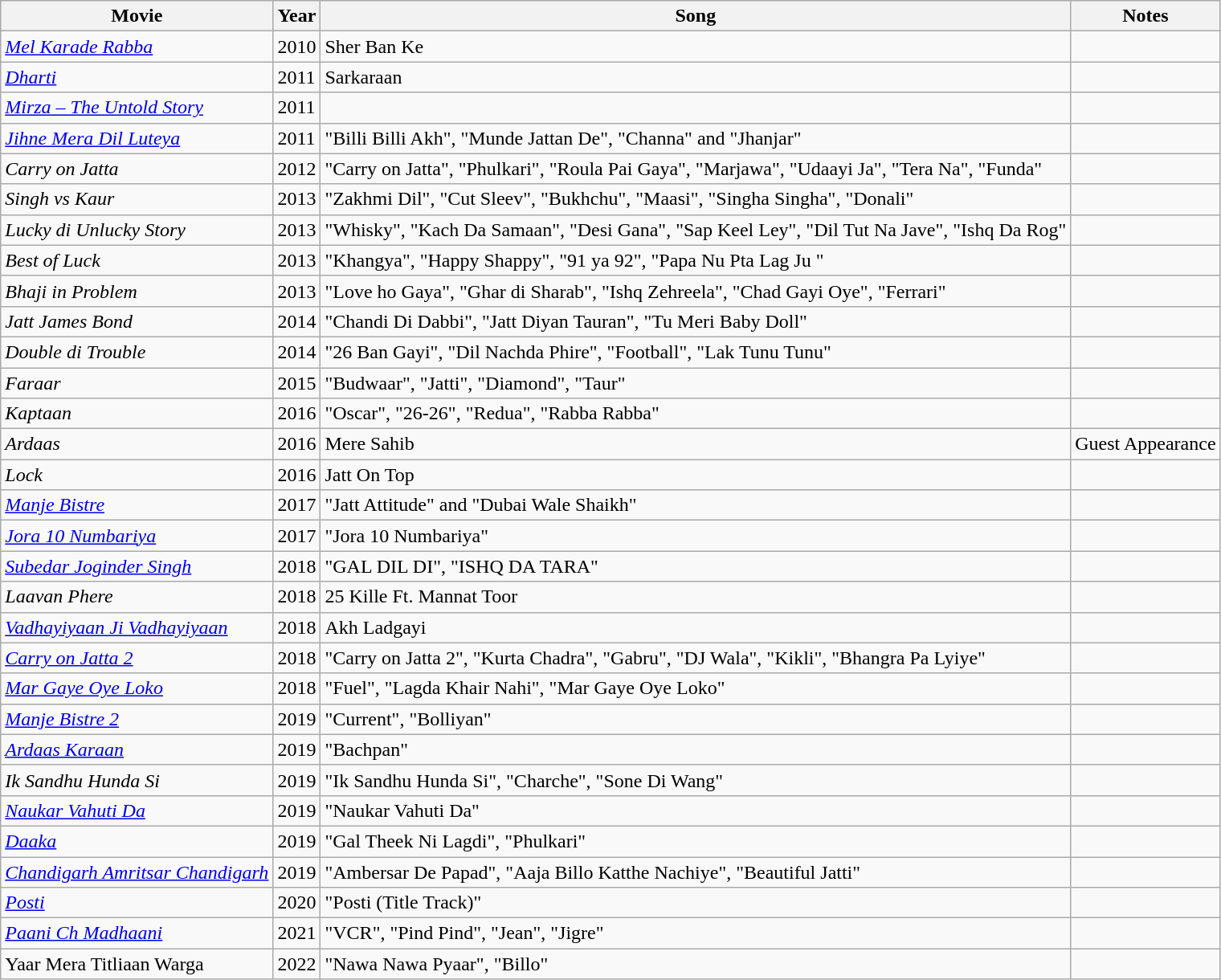<table class="wikitable plainrowheaders">
<tr>
<th>Movie</th>
<th>Year</th>
<th>Song</th>
<th>Notes</th>
</tr>
<tr>
<td><em><a href='#'>Mel Karade Rabba</a></em></td>
<td>2010</td>
<td>Sher Ban Ke</td>
<td></td>
</tr>
<tr>
<td><em><a href='#'>Dharti</a></em></td>
<td>2011</td>
<td>Sarkaraan</td>
<td></td>
</tr>
<tr>
<td><em><a href='#'>Mirza – The Untold Story</a></em></td>
<td>2011</td>
<td></td>
<td></td>
</tr>
<tr>
<td><em><a href='#'>Jihne Mera Dil Luteya</a></em> </td>
<td>2011</td>
<td>"Billi Billi Akh", "Munde Jattan De", "Channa" and "Jhanjar"</td>
<td></td>
</tr>
<tr>
<td><em>Carry on Jatta</em></td>
<td>2012</td>
<td>"Carry on Jatta", "Phulkari", "Roula Pai Gaya", "Marjawa", "Udaayi Ja", "Tera Na", "Funda"</td>
<td></td>
</tr>
<tr>
<td><em>Singh vs Kaur</em></td>
<td>2013</td>
<td>"Zakhmi Dil", "Cut Sleev", "Bukhchu", "Maasi", "Singha Singha", "Donali"</td>
<td></td>
</tr>
<tr>
<td><em>Lucky di Unlucky Story</em></td>
<td>2013</td>
<td>"Whisky", "Kach Da Samaan", "Desi Gana", "Sap Keel Ley", "Dil Tut Na Jave", "Ishq Da Rog"</td>
<td></td>
</tr>
<tr>
<td><em>Best of Luck</em> </td>
<td>2013</td>
<td>"Khangya",  "Happy Shappy",  "91 ya 92", "Papa Nu Pta Lag Ju "</td>
<td></td>
</tr>
<tr>
<td><em>Bhaji in Problem</em></td>
<td>2013</td>
<td>"Love ho Gaya", "Ghar di Sharab", "Ishq Zehreela", "Chad Gayi Oye", "Ferrari"</td>
<td></td>
</tr>
<tr>
<td><em>Jatt James Bond</em></td>
<td>2014</td>
<td>"Chandi Di Dabbi", "Jatt Diyan Tauran", "Tu Meri Baby Doll"</td>
<td></td>
</tr>
<tr>
<td><em>Double di Trouble</em></td>
<td>2014</td>
<td>"26 Ban Gayi", "Dil Nachda Phire", "Football", "Lak Tunu Tunu"</td>
<td></td>
</tr>
<tr>
<td><em>Faraar</em></td>
<td>2015</td>
<td>"Budwaar", "Jatti", "Diamond", "Taur"</td>
<td></td>
</tr>
<tr>
<td><em>Kaptaan</em></td>
<td>2016</td>
<td>"Oscar", "26-26", "Redua", "Rabba Rabba"</td>
<td></td>
</tr>
<tr>
<td><em>Ardaas</em></td>
<td>2016</td>
<td>Mere Sahib</td>
<td>Guest Appearance</td>
</tr>
<tr>
<td><em>Lock</em></td>
<td>2016</td>
<td>Jatt On Top</td>
<td></td>
</tr>
<tr>
<td><em><a href='#'>Manje Bistre</a></em></td>
<td>2017</td>
<td>"Jatt Attitude" and "Dubai Wale Shaikh"</td>
<td></td>
</tr>
<tr>
<td><em><a href='#'>Jora 10 Numbariya</a></em></td>
<td>2017</td>
<td>"Jora 10 Numbariya"</td>
<td></td>
</tr>
<tr>
<td><em><a href='#'>Subedar Joginder Singh</a></em></td>
<td>2018</td>
<td>"GAL DIL DI", "ISHQ DA TARA"</td>
<td></td>
</tr>
<tr>
<td><em>Laavan Phere</em></td>
<td>2018</td>
<td>25 Kille Ft. Mannat Toor</td>
<td></td>
</tr>
<tr>
<td><em><a href='#'>Vadhayiyaan Ji Vadhayiyaan</a></em></td>
<td>2018</td>
<td>Akh Ladgayi</td>
<td></td>
</tr>
<tr>
<td><em><a href='#'>Carry on Jatta 2</a></em></td>
<td>2018</td>
<td>"Carry on Jatta 2", "Kurta Chadra", "Gabru", "DJ Wala", "Kikli", "Bhangra Pa Lyiye"</td>
<td></td>
</tr>
<tr>
<td><em><a href='#'>Mar Gaye Oye Loko</a></em></td>
<td>2018</td>
<td>"Fuel", "Lagda Khair Nahi", "Mar Gaye Oye Loko"</td>
<td></td>
</tr>
<tr>
<td><em><a href='#'>Manje Bistre 2</a></em></td>
<td>2019</td>
<td>"Current", "Bolliyan"</td>
<td></td>
</tr>
<tr>
<td><em><a href='#'>Ardaas Karaan</a></em></td>
<td>2019</td>
<td>"Bachpan"</td>
<td></td>
</tr>
<tr>
<td><em>Ik Sandhu Hunda Si</em></td>
<td>2019</td>
<td>"Ik Sandhu Hunda Si", "Charche", "Sone Di Wang"</td>
<td></td>
</tr>
<tr>
<td><em><a href='#'>Naukar Vahuti Da</a></em></td>
<td>2019</td>
<td>"Naukar Vahuti Da"</td>
<td></td>
</tr>
<tr>
<td><em><a href='#'>Daaka</a></em></td>
<td>2019</td>
<td>"Gal Theek Ni Lagdi", "Phulkari"</td>
<td></td>
</tr>
<tr>
<td><em><a href='#'>Chandigarh Amritsar Chandigarh</a></em></td>
<td>2019</td>
<td>"Ambersar De Papad", "Aaja Billo Katthe Nachiye", "Beautiful Jatti"</td>
<td></td>
</tr>
<tr>
<td><em><a href='#'>Posti</a> </em></td>
<td>2020</td>
<td>"Posti (Title Track)"</td>
<td></td>
</tr>
<tr>
<td><em><a href='#'>Paani Ch Madhaani</a></em></td>
<td>2021</td>
<td>"VCR", "Pind Pind", "Jean", "Jigre"</td>
<td></td>
</tr>
<tr>
<td>Yaar Mera Titliaan Warga</td>
<td>2022</td>
<td>"Nawa Nawa Pyaar", "Billo"</td>
<td></td>
</tr>
</table>
